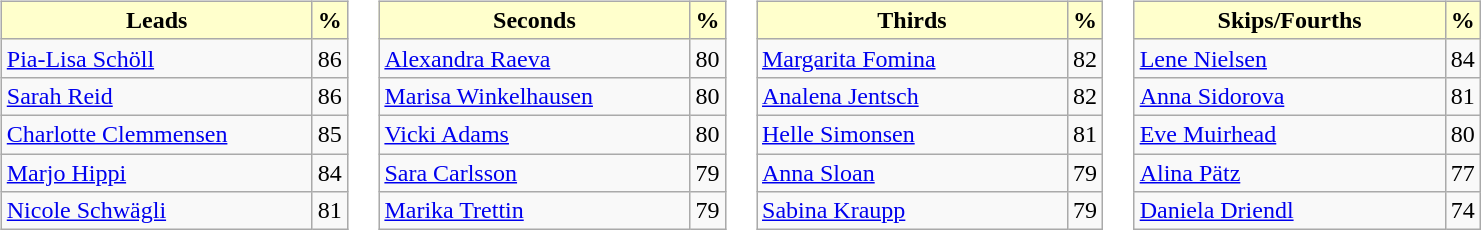<table>
<tr>
<td valign=top><br><table class="wikitable">
<tr>
<th style="background:#ffc; width:200px;">Leads</th>
<th style="background:#ffc;">%</th>
</tr>
<tr>
<td> <a href='#'>Pia-Lisa Schöll</a></td>
<td>86</td>
</tr>
<tr>
<td> <a href='#'>Sarah Reid</a></td>
<td>86</td>
</tr>
<tr>
<td> <a href='#'>Charlotte Clemmensen</a></td>
<td>85</td>
</tr>
<tr>
<td> <a href='#'>Marjo Hippi</a></td>
<td>84</td>
</tr>
<tr>
<td> <a href='#'>Nicole Schwägli</a></td>
<td>81</td>
</tr>
</table>
</td>
<td valign=top><br><table class="wikitable">
<tr>
<th style="background:#ffc; width:200px;">Seconds</th>
<th style="background:#ffc;">%</th>
</tr>
<tr>
<td> <a href='#'>Alexandra Raeva</a></td>
<td>80</td>
</tr>
<tr>
<td> <a href='#'>Marisa Winkelhausen</a></td>
<td>80</td>
</tr>
<tr>
<td> <a href='#'>Vicki Adams</a></td>
<td>80</td>
</tr>
<tr>
<td> <a href='#'>Sara Carlsson</a></td>
<td>79</td>
</tr>
<tr>
<td> <a href='#'>Marika Trettin</a></td>
<td>79</td>
</tr>
</table>
</td>
<td valign=top><br><table class="wikitable">
<tr>
<th style="background:#ffc; width:200px;">Thirds</th>
<th style="background:#ffc;">%</th>
</tr>
<tr>
<td> <a href='#'>Margarita Fomina</a></td>
<td>82</td>
</tr>
<tr>
<td> <a href='#'>Analena Jentsch</a></td>
<td>82</td>
</tr>
<tr>
<td> <a href='#'>Helle Simonsen</a></td>
<td>81</td>
</tr>
<tr>
<td> <a href='#'>Anna Sloan</a></td>
<td>79</td>
</tr>
<tr>
<td> <a href='#'>Sabina Kraupp</a></td>
<td>79</td>
</tr>
</table>
</td>
<td valign=top><br><table class="wikitable">
<tr>
<th style="background:#ffc; width:200px;">Skips/Fourths</th>
<th style="background:#ffc;">%</th>
</tr>
<tr>
<td> <a href='#'>Lene Nielsen</a></td>
<td>84</td>
</tr>
<tr>
<td> <a href='#'>Anna Sidorova</a></td>
<td>81</td>
</tr>
<tr>
<td> <a href='#'>Eve Muirhead</a></td>
<td>80</td>
</tr>
<tr>
<td> <a href='#'>Alina Pätz</a></td>
<td>77</td>
</tr>
<tr>
<td> <a href='#'>Daniela Driendl</a></td>
<td>74</td>
</tr>
</table>
</td>
</tr>
</table>
